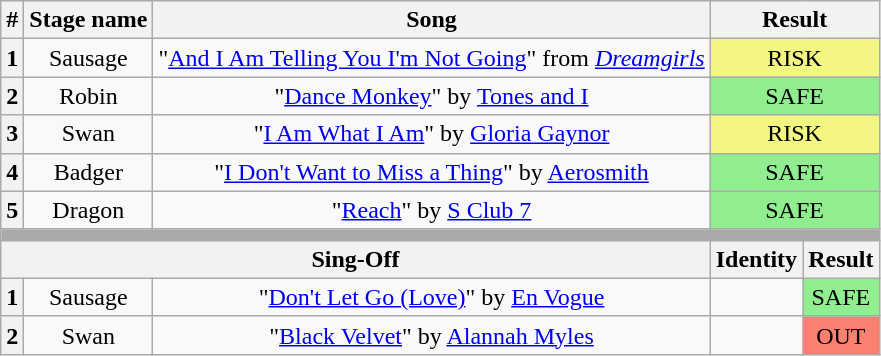<table class="wikitable plainrowheaders" style="text-align: center;">
<tr>
<th>#</th>
<th>Stage name</th>
<th>Song</th>
<th colspan="2">Result</th>
</tr>
<tr>
<th>1</th>
<td>Sausage</td>
<td>"<a href='#'>And I Am Telling You I'm Not Going</a>" from <em><a href='#'>Dreamgirls</a></em></td>
<td colspan="2" bgcolor="#F3F781">RISK</td>
</tr>
<tr>
<th>2</th>
<td>Robin</td>
<td>"<a href='#'>Dance Monkey</a>" by <a href='#'>Tones and I</a></td>
<td colspan="2" bgcolor="lightgreen">SAFE</td>
</tr>
<tr>
<th>3</th>
<td>Swan</td>
<td>"<a href='#'>I Am What I Am</a>" by <a href='#'>Gloria Gaynor</a></td>
<td colspan="2" bgcolor="#F3F781">RISK</td>
</tr>
<tr>
<th>4</th>
<td>Badger</td>
<td>"<a href='#'>I Don't Want to Miss a Thing</a>" by <a href='#'>Aerosmith</a></td>
<td colspan="2" bgcolor="lightgreen">SAFE</td>
</tr>
<tr>
<th>5</th>
<td>Dragon</td>
<td>"<a href='#'>Reach</a>" by <a href='#'>S Club 7</a></td>
<td colspan="2" bgcolor="lightgreen">SAFE</td>
</tr>
<tr>
<td colspan="5" style="background:darkgray"></td>
</tr>
<tr>
<th colspan="3">Sing-Off</th>
<th>Identity</th>
<th>Result</th>
</tr>
<tr>
<th>1</th>
<td>Sausage</td>
<td>"<a href='#'>Don't Let Go (Love)</a>" by <a href='#'>En Vogue</a></td>
<td></td>
<td bgcolor="lightgreen">SAFE</td>
</tr>
<tr>
<th>2</th>
<td>Swan</td>
<td>"<a href='#'>Black Velvet</a>" by <a href='#'>Alannah Myles</a></td>
<td></td>
<td bgcolor=salmon>OUT</td>
</tr>
</table>
